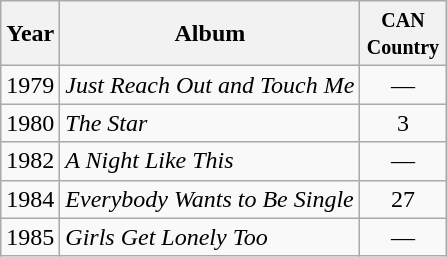<table class="wikitable">
<tr>
<th>Year</th>
<th>Album</th>
<th width="50"><small>CAN Country</small></th>
</tr>
<tr>
<td>1979</td>
<td><em>Just Reach Out and Touch Me</em></td>
<td align="center">—</td>
</tr>
<tr>
<td>1980</td>
<td><em>The Star</em></td>
<td align="center">3</td>
</tr>
<tr>
<td>1982</td>
<td><em>A Night Like This</em></td>
<td align="center">—</td>
</tr>
<tr>
<td>1984</td>
<td><em>Everybody Wants to Be Single</em></td>
<td align="center">27</td>
</tr>
<tr>
<td>1985</td>
<td><em>Girls Get Lonely Too</em></td>
<td align="center">—</td>
</tr>
</table>
